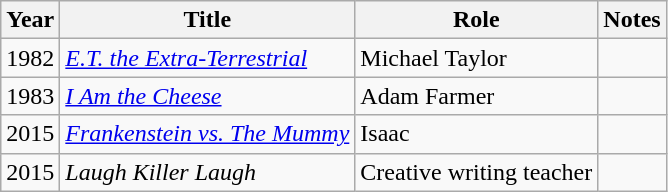<table class="wikitable sortable">
<tr>
<th>Year</th>
<th>Title</th>
<th>Role</th>
<th>Notes</th>
</tr>
<tr>
<td>1982</td>
<td><em><a href='#'>E.T. the Extra-Terrestrial</a></em></td>
<td>Michael Taylor</td>
<td></td>
</tr>
<tr>
<td>1983</td>
<td><em><a href='#'>I Am the Cheese</a></em></td>
<td>Adam Farmer</td>
<td></td>
</tr>
<tr>
<td>2015</td>
<td><em><a href='#'>Frankenstein vs. The Mummy</a></em></td>
<td>Isaac</td>
<td></td>
</tr>
<tr>
<td>2015</td>
<td><em>Laugh Killer Laugh</em></td>
<td>Creative writing teacher</td>
<td></td>
</tr>
</table>
